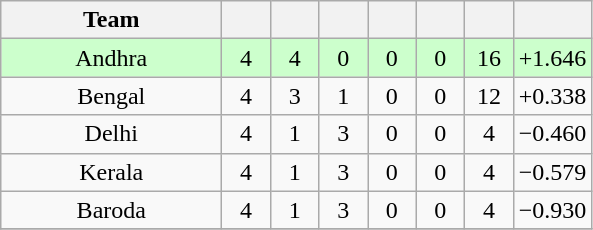<table class="wikitable" style="text-align:center">
<tr>
<th style="width:140px;">Team</th>
<th style="width:25px;"></th>
<th style="width:25px;"></th>
<th style="width:25px;"></th>
<th style="width:25px;"></th>
<th style="width:25px;"></th>
<th style="width:25px;"></th>
<th style="width:40px;"></th>
</tr>
<tr style="background:#cfc;">
<td>Andhra</td>
<td>4</td>
<td>4</td>
<td>0</td>
<td>0</td>
<td>0</td>
<td>16</td>
<td>+1.646</td>
</tr>
<tr>
<td>Bengal</td>
<td>4</td>
<td>3</td>
<td>1</td>
<td>0</td>
<td>0</td>
<td>12</td>
<td>+0.338</td>
</tr>
<tr>
<td>Delhi</td>
<td>4</td>
<td>1</td>
<td>3</td>
<td>0</td>
<td>0</td>
<td>4</td>
<td>−0.460</td>
</tr>
<tr>
<td>Kerala</td>
<td>4</td>
<td>1</td>
<td>3</td>
<td>0</td>
<td>0</td>
<td>4</td>
<td>−0.579</td>
</tr>
<tr>
<td>Baroda</td>
<td>4</td>
<td>1</td>
<td>3</td>
<td>0</td>
<td>0</td>
<td>4</td>
<td>−0.930</td>
</tr>
<tr>
</tr>
</table>
